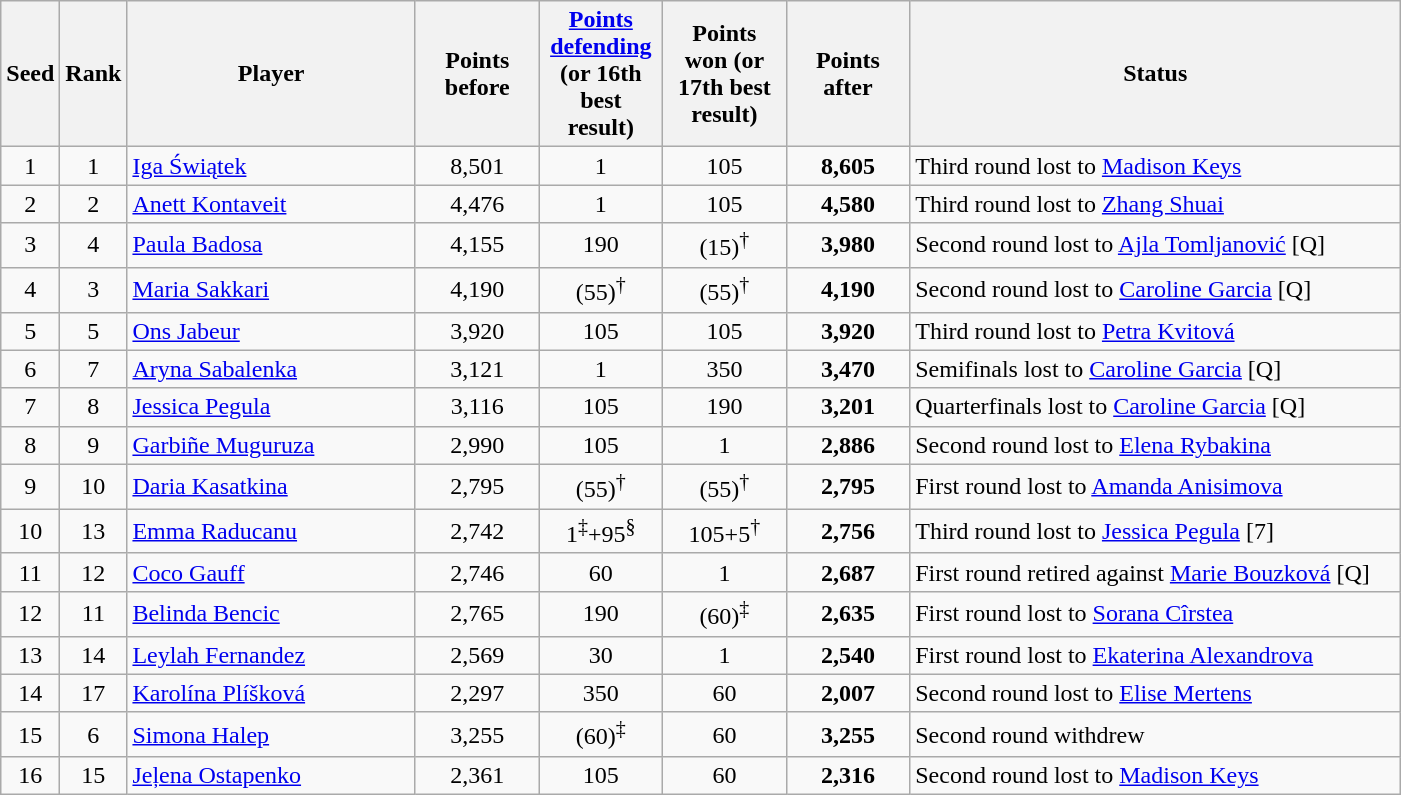<table class="wikitable sortable">
<tr>
<th style="width:30px;">Seed</th>
<th style="width:30px;">Rank</th>
<th style="width:185px;">Player</th>
<th style="width:75px;">Points before</th>
<th style="width:75px;"><a href='#'>Points defending</a> (or 16th best result)</th>
<th style="width:75px;">Points won (or 17th best result)</th>
<th style="width:75px;">Points after</th>
<th style="width:320px;">Status</th>
</tr>
<tr>
<td style="text-align:center;">1</td>
<td style="text-align:center;">1</td>
<td> <a href='#'>Iga Świątek</a></td>
<td style="text-align:center;">8,501</td>
<td style="text-align:center;">1</td>
<td style="text-align:center;">105</td>
<td style="text-align:center;"><strong>8,605</strong></td>
<td>Third round lost to  <a href='#'>Madison Keys</a></td>
</tr>
<tr>
<td style="text-align:center;">2</td>
<td style="text-align:center;">2</td>
<td> <a href='#'>Anett Kontaveit</a></td>
<td style="text-align:center;">4,476</td>
<td style="text-align:center;">1</td>
<td style="text-align:center;">105</td>
<td style="text-align:center;"><strong>4,580</strong></td>
<td>Third round lost to  <a href='#'>Zhang Shuai</a></td>
</tr>
<tr>
<td style="text-align:center;">3</td>
<td style="text-align:center;">4</td>
<td> <a href='#'>Paula Badosa</a></td>
<td style="text-align:center;">4,155</td>
<td style="text-align:center;">190</td>
<td style="text-align:center;">(15)<sup>†</sup></td>
<td style="text-align:center;"><strong>3,980</strong></td>
<td>Second round lost to  <a href='#'>Ajla Tomljanović</a> [Q]</td>
</tr>
<tr>
<td style="text-align:center;">4</td>
<td style="text-align:center;">3</td>
<td> <a href='#'>Maria Sakkari</a></td>
<td style="text-align:center;">4,190</td>
<td style="text-align:center;">(55)<sup>†</sup></td>
<td style="text-align:center;">(55)<sup>†</sup></td>
<td style="text-align:center;"><strong>4,190</strong></td>
<td>Second round lost to  <a href='#'>Caroline Garcia</a> [Q]</td>
</tr>
<tr>
<td style="text-align:center;">5</td>
<td style="text-align:center;">5</td>
<td> <a href='#'>Ons Jabeur</a></td>
<td style="text-align:center;">3,920</td>
<td style="text-align:center;">105</td>
<td style="text-align:center;">105</td>
<td style="text-align:center;"><strong>3,920</strong></td>
<td>Third round lost to  <a href='#'>Petra Kvitová</a></td>
</tr>
<tr>
<td style="text-align:center;">6</td>
<td style="text-align:center;">7</td>
<td> <a href='#'>Aryna Sabalenka</a></td>
<td style="text-align:center;">3,121</td>
<td style="text-align:center;">1</td>
<td style="text-align:center;">350</td>
<td style="text-align:center;"><strong>3,470</strong></td>
<td>Semifinals lost to  <a href='#'>Caroline Garcia</a> [Q]</td>
</tr>
<tr>
<td style="text-align:center;">7</td>
<td style="text-align:center;">8</td>
<td> <a href='#'>Jessica Pegula</a></td>
<td style="text-align:center;">3,116</td>
<td style="text-align:center;">105</td>
<td style="text-align:center;">190</td>
<td style="text-align:center;"><strong>3,201</strong></td>
<td>Quarterfinals lost to  <a href='#'>Caroline Garcia</a> [Q]</td>
</tr>
<tr>
<td style="text-align:center;">8</td>
<td style="text-align:center;">9</td>
<td> <a href='#'>Garbiñe Muguruza</a></td>
<td style="text-align:center;">2,990</td>
<td style="text-align:center;">105</td>
<td style="text-align:center;">1</td>
<td style="text-align:center;"><strong>2,886</strong></td>
<td>Second round lost to  <a href='#'>Elena Rybakina</a></td>
</tr>
<tr>
<td style="text-align:center;">9</td>
<td style="text-align:center;">10</td>
<td> <a href='#'>Daria Kasatkina</a></td>
<td style="text-align:center;">2,795</td>
<td style="text-align:center;">(55)<sup>†</sup></td>
<td style="text-align:center;">(55)<sup>†</sup></td>
<td style="text-align:center;"><strong>2,795</strong></td>
<td>First round lost to  <a href='#'>Amanda Anisimova</a></td>
</tr>
<tr>
<td style="text-align:center;">10</td>
<td style="text-align:center;">13</td>
<td> <a href='#'>Emma Raducanu</a></td>
<td style="text-align:center;">2,742</td>
<td style="text-align:center;">1<sup>‡</sup>+95<sup>§</sup></td>
<td style="text-align:center;">105+5<sup>†</sup> </td>
<td style="text-align:center;"><strong>2,756</strong></td>
<td>Third round lost to  <a href='#'>Jessica Pegula</a> [7]</td>
</tr>
<tr>
<td style="text-align:center;">11</td>
<td style="text-align:center;">12</td>
<td> <a href='#'>Coco Gauff</a></td>
<td style="text-align:center;">2,746</td>
<td style="text-align:center;">60</td>
<td style="text-align:center;">1</td>
<td style="text-align:center;"><strong>2,687</strong></td>
<td>First round retired against  <a href='#'>Marie Bouzková</a> [Q]</td>
</tr>
<tr>
<td style="text-align:center;">12</td>
<td style="text-align:center;">11</td>
<td> <a href='#'>Belinda Bencic</a></td>
<td style="text-align:center;">2,765</td>
<td style="text-align:center;">190</td>
<td style="text-align:center;">(60)<sup>‡</sup></td>
<td style="text-align:center;"><strong>2,635</strong></td>
<td>First round lost to  <a href='#'>Sorana Cîrstea</a></td>
</tr>
<tr>
<td style="text-align:center;">13</td>
<td style="text-align:center;">14</td>
<td> <a href='#'>Leylah Fernandez</a></td>
<td style="text-align:center;">2,569</td>
<td style="text-align:center;">30</td>
<td style="text-align:center;">1</td>
<td style="text-align:center;"><strong>2,540</strong></td>
<td>First round lost to  <a href='#'>Ekaterina Alexandrova</a></td>
</tr>
<tr>
<td style="text-align:center;">14</td>
<td style="text-align:center;">17</td>
<td> <a href='#'>Karolína Plíšková</a></td>
<td style="text-align:center;">2,297</td>
<td style="text-align:center;">350</td>
<td style="text-align:center;">60</td>
<td style="text-align:center;"><strong>2,007</strong></td>
<td>Second round lost to  <a href='#'>Elise Mertens</a></td>
</tr>
<tr>
<td style="text-align:center;">15</td>
<td style="text-align:center;">6</td>
<td> <a href='#'>Simona Halep</a></td>
<td style="text-align:center;">3,255</td>
<td style="text-align:center;">(60)<sup>‡</sup></td>
<td style="text-align:center;">60</td>
<td style="text-align:center;"><strong>3,255</strong></td>
<td>Second round withdrew</td>
</tr>
<tr>
<td style="text-align:center;">16</td>
<td style="text-align:center;">15</td>
<td> <a href='#'>Jeļena Ostapenko</a></td>
<td style="text-align:center;">2,361</td>
<td style="text-align:center;">105</td>
<td style="text-align:center;">60</td>
<td style="text-align:center;"><strong>2,316</strong></td>
<td>Second round lost to  <a href='#'>Madison Keys</a></td>
</tr>
</table>
